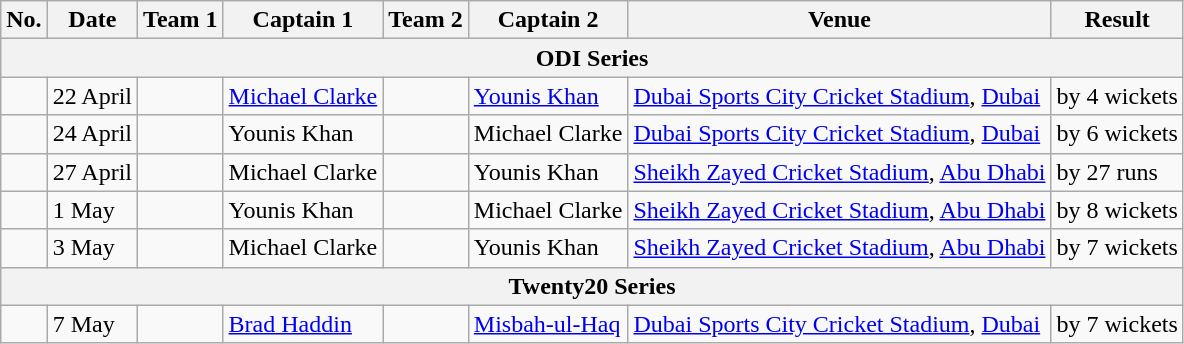<table class="wikitable">
<tr>
<th>No.</th>
<th>Date</th>
<th>Team 1</th>
<th>Captain 1</th>
<th>Team 2</th>
<th>Captain 2</th>
<th>Venue</th>
<th>Result</th>
</tr>
<tr>
<th colspan="9">ODI Series</th>
</tr>
<tr>
<td></td>
<td>22 April</td>
<td></td>
<td><a href='#'>Michael Clarke</a></td>
<td></td>
<td><a href='#'>Younis Khan</a></td>
<td><a href='#'>Dubai Sports City Cricket Stadium</a>, <a href='#'>Dubai</a></td>
<td> by 4 wickets</td>
</tr>
<tr>
<td></td>
<td>24 April</td>
<td></td>
<td>Younis Khan</td>
<td></td>
<td>Michael Clarke</td>
<td><a href='#'>Dubai Sports City Cricket Stadium</a>, <a href='#'>Dubai</a></td>
<td> by 6 wickets</td>
</tr>
<tr>
<td></td>
<td>27 April</td>
<td></td>
<td>Michael Clarke</td>
<td></td>
<td>Younis Khan</td>
<td><a href='#'>Sheikh Zayed Cricket Stadium</a>, <a href='#'>Abu Dhabi</a></td>
<td> by 27 runs</td>
</tr>
<tr>
<td></td>
<td>1 May</td>
<td></td>
<td>Younis Khan</td>
<td></td>
<td>Michael Clarke</td>
<td><a href='#'>Sheikh Zayed Cricket Stadium</a>, <a href='#'>Abu Dhabi</a></td>
<td> by 8 wickets</td>
</tr>
<tr>
<td></td>
<td>3 May</td>
<td></td>
<td>Michael Clarke</td>
<td></td>
<td>Younis Khan</td>
<td><a href='#'>Sheikh Zayed Cricket Stadium</a>, <a href='#'>Abu Dhabi</a></td>
<td> by 7 wickets</td>
</tr>
<tr>
<th colspan="9">Twenty20 Series</th>
</tr>
<tr>
<td></td>
<td>7 May</td>
<td></td>
<td><a href='#'>Brad Haddin</a></td>
<td></td>
<td><a href='#'>Misbah-ul-Haq</a></td>
<td><a href='#'>Dubai Sports City Cricket Stadium</a>, <a href='#'>Dubai</a></td>
<td> by 7 wickets</td>
</tr>
</table>
